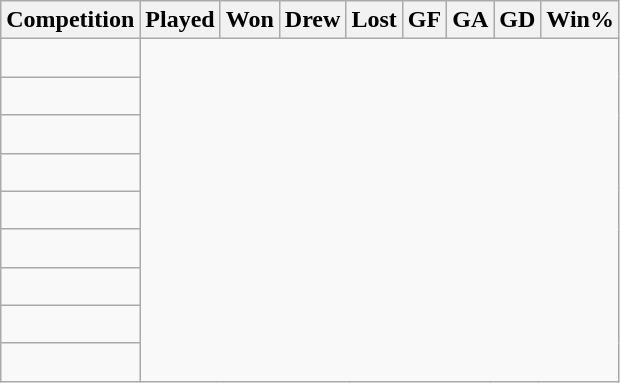<table class="wikitable sortable" style="text-align: center;">
<tr>
<th>Competition</th>
<th>Played</th>
<th>Won</th>
<th>Drew</th>
<th>Lost</th>
<th>GF</th>
<th>GA</th>
<th>GD</th>
<th>Win%</th>
</tr>
<tr>
<td align=left><br></td>
</tr>
<tr>
<td align=left><br></td>
</tr>
<tr>
<td align=left><br></td>
</tr>
<tr>
<td align=left><br></td>
</tr>
<tr>
<td align=left><br></td>
</tr>
<tr>
<td align=left><br></td>
</tr>
<tr>
<td align=left><br></td>
</tr>
<tr>
<td align=left><br></td>
</tr>
<tr>
<td align=left><br></td>
</tr>
</table>
